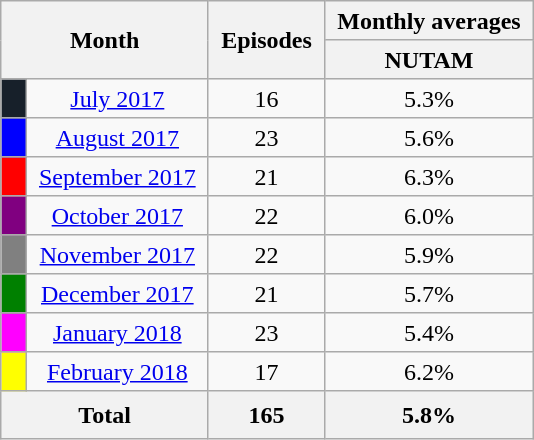<table class="wikitable plainrowheaders" style="text-align: center; line-height:25px;">
<tr class="wikitable" style="text-align: center;">
<th colspan="2" rowspan="2" style="padding: 0 8px;">Month</th>
<th rowspan="2" style="padding: 0 8px;">Episodes</th>
<th colspan="2" style="padding: 0 8px;">Monthly averages</th>
</tr>
<tr>
<th style="padding: 0 8px;">NUTAM</th>
</tr>
<tr>
<td style="padding: 0 8px; background:#17202A;"></td>
<td style="padding: 0 8px;" '><a href='#'>July 2017</a></td>
<td style="padding: 0 8px;">16</td>
<td style="padding: 0 8px;">5.3%</td>
</tr>
<tr>
<td style="padding: 0 8px; background:#0000FF;"></td>
<td style="padding: 0 8px;" '><a href='#'>August 2017</a></td>
<td style="padding: 0 8px;">23</td>
<td style="padding: 0 8px;">5.6%</td>
</tr>
<tr>
<td style="padding: 0 8px; background:#FF0000;"></td>
<td style="padding: 0 8px;" '><a href='#'>September 2017</a></td>
<td style="padding: 0 8px;">21</td>
<td style="padding: 0 8px;">6.3%</td>
</tr>
<tr>
<td style="padding: 0 8px; background:#800080;"></td>
<td style="padding: 0 8px;" '><a href='#'>October 2017</a></td>
<td style="padding: 0 8px;">22</td>
<td style="padding: 0 8px;">6.0%</td>
</tr>
<tr>
<td style="padding: 0 8px; background:#808080;"></td>
<td style="padding: 0 8px;" '><a href='#'>November 2017</a></td>
<td style="padding: 0 8px;">22</td>
<td style="padding: 0 8px;">5.9%</td>
</tr>
<tr>
<td style="padding: 0 8px; background:#008000;"></td>
<td style="padding: 0 8px;" '><a href='#'>December 2017</a></td>
<td style="padding: 0 8px;">21</td>
<td style="padding: 0 8px;">5.7%</td>
</tr>
<tr>
<td style="padding: 0 8px; background:#FF00FF;"></td>
<td style="padding: 0 8px;" '><a href='#'>January 2018</a></td>
<td style="padding: 0 8px;">23</td>
<td style="padding: 0 8px;">5.4%</td>
</tr>
<tr>
<td style="padding: 0 8px; background:#FFFF00;"></td>
<td style="padding: 0 8px;" '><a href='#'>February 2018</a></td>
<td style="padding: 0 8px;">17</td>
<td style="padding: 0 8px;">6.2%</td>
</tr>
<tr>
<th colspan="2">Total</th>
<th colspan="1">165</th>
<th colspan="2">5.8%</th>
</tr>
</table>
